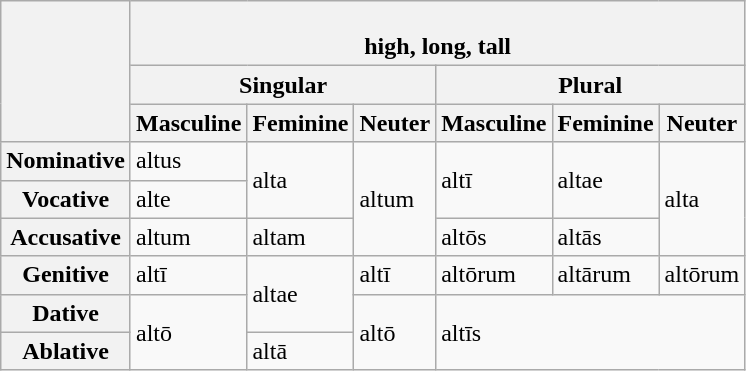<table class="wikitable">
<tr>
<th rowspan="3"></th>
<th colspan="6"><br> high, long, tall</th>
</tr>
<tr>
<th colspan="3">Singular</th>
<th colspan="3">Plural</th>
</tr>
<tr>
<th>Masculine</th>
<th>Feminine</th>
<th>Neuter</th>
<th>Masculine</th>
<th>Feminine</th>
<th>Neuter</th>
</tr>
<tr>
<th>Nominative</th>
<td>altus</td>
<td rowspan="2">alta</td>
<td rowspan="3">altum</td>
<td rowspan="2">altī</td>
<td rowspan="2">altae</td>
<td rowspan="3">alta</td>
</tr>
<tr>
<th>Vocative</th>
<td>alte</td>
</tr>
<tr>
<th>Accusative</th>
<td>altum</td>
<td>altam</td>
<td>altōs</td>
<td>altās</td>
</tr>
<tr>
<th>Genitive</th>
<td>altī</td>
<td rowspan="2">altae</td>
<td>altī</td>
<td>altōrum</td>
<td>altārum</td>
<td>altōrum</td>
</tr>
<tr>
<th>Dative</th>
<td rowspan="2">altō</td>
<td rowspan="2">altō</td>
<td rowspan="2" colspan="3">altīs</td>
</tr>
<tr>
<th>Ablative</th>
<td>altā</td>
</tr>
</table>
